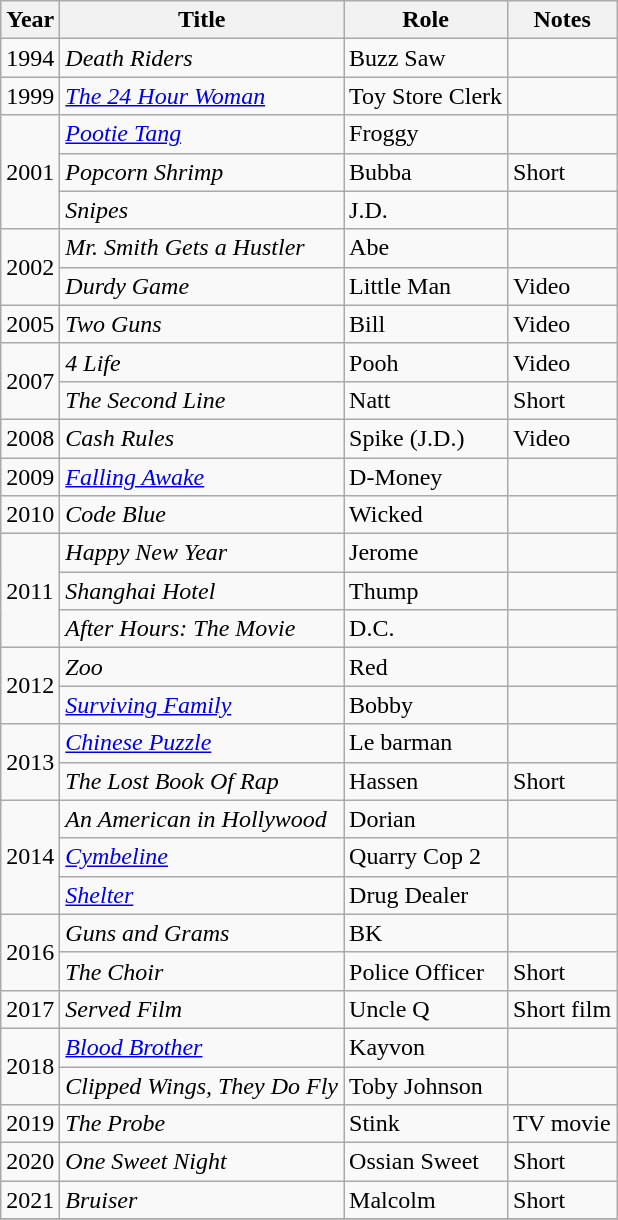<table class="wikitable sortable">
<tr>
<th>Year</th>
<th>Title</th>
<th>Role</th>
<th>Notes</th>
</tr>
<tr>
<td>1994</td>
<td><em>Death Riders</em></td>
<td>Buzz Saw</td>
<td></td>
</tr>
<tr>
<td>1999</td>
<td><em><a href='#'>The 24 Hour Woman</a></em></td>
<td>Toy Store Clerk</td>
<td></td>
</tr>
<tr>
<td rowspan="3">2001</td>
<td><em><a href='#'>Pootie Tang</a></em></td>
<td>Froggy</td>
<td></td>
</tr>
<tr>
<td><em>Popcorn Shrimp</em></td>
<td>Bubba</td>
<td>Short</td>
</tr>
<tr>
<td><em>Snipes</em></td>
<td>J.D.</td>
<td></td>
</tr>
<tr>
<td rowspan="2">2002</td>
<td><em>Mr. Smith Gets a Hustler</em></td>
<td>Abe</td>
<td></td>
</tr>
<tr>
<td><em>Durdy Game</em></td>
<td>Little Man</td>
<td>Video</td>
</tr>
<tr>
<td>2005</td>
<td><em>Two Guns</em></td>
<td>Bill</td>
<td>Video</td>
</tr>
<tr>
<td rowspan="2">2007</td>
<td><em>4 Life</em></td>
<td>Pooh</td>
<td>Video</td>
</tr>
<tr>
<td><em>The Second Line</em></td>
<td>Natt</td>
<td>Short</td>
</tr>
<tr>
<td>2008</td>
<td><em>Cash Rules</em></td>
<td>Spike (J.D.)</td>
<td>Video</td>
</tr>
<tr>
<td>2009</td>
<td><em><a href='#'>Falling Awake</a></em></td>
<td>D-Money</td>
<td></td>
</tr>
<tr>
<td>2010</td>
<td><em>Code Blue</em></td>
<td>Wicked</td>
<td></td>
</tr>
<tr>
<td rowspan="3">2011</td>
<td><em>Happy New Year</em></td>
<td>Jerome</td>
<td></td>
</tr>
<tr>
<td><em>Shanghai Hotel</em></td>
<td>Thump</td>
<td></td>
</tr>
<tr>
<td><em>After Hours: The Movie</em></td>
<td>D.C.</td>
<td></td>
</tr>
<tr>
<td rowspan="2">2012</td>
<td><em>Zoo</em></td>
<td>Red</td>
<td></td>
</tr>
<tr>
<td><em><a href='#'>Surviving Family</a></em></td>
<td>Bobby</td>
<td></td>
</tr>
<tr>
<td rowspan="2">2013</td>
<td><em><a href='#'>Chinese Puzzle</a></em></td>
<td>Le barman</td>
<td></td>
</tr>
<tr>
<td><em>The Lost Book Of Rap</em></td>
<td>Hassen</td>
<td>Short</td>
</tr>
<tr>
<td rowspan="3">2014</td>
<td><em>An American in Hollywood</em></td>
<td>Dorian</td>
<td></td>
</tr>
<tr>
<td><em><a href='#'>Cymbeline</a></em></td>
<td>Quarry Cop 2</td>
<td></td>
</tr>
<tr>
<td><em><a href='#'>Shelter</a></em></td>
<td>Drug Dealer</td>
<td></td>
</tr>
<tr>
<td rowspan="2">2016</td>
<td><em>Guns and Grams</em></td>
<td>BK</td>
<td></td>
</tr>
<tr>
<td><em>The Choir</em></td>
<td>Police Officer</td>
<td>Short</td>
</tr>
<tr>
<td>2017</td>
<td><em>Served Film</em></td>
<td>Uncle Q</td>
<td>Short film</td>
</tr>
<tr>
<td rowspan="2">2018</td>
<td><em><a href='#'>Blood Brother</a></em></td>
<td>Kayvon</td>
<td></td>
</tr>
<tr>
<td><em>Clipped Wings, They Do Fly</em></td>
<td>Toby Johnson</td>
<td></td>
</tr>
<tr>
<td>2019</td>
<td><em>The Probe</em></td>
<td>Stink</td>
<td>TV movie</td>
</tr>
<tr>
<td>2020</td>
<td><em>One Sweet Night</em></td>
<td>Ossian Sweet</td>
<td>Short</td>
</tr>
<tr>
<td>2021</td>
<td><em>Bruiser</em></td>
<td>Malcolm</td>
<td>Short</td>
</tr>
<tr>
</tr>
</table>
